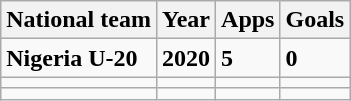<table class="wikitable">
<tr>
<th>National team</th>
<th>Year</th>
<th>Apps</th>
<th>Goals</th>
</tr>
<tr>
<td><strong>Nigeria U-20</strong></td>
<td><strong>2020</strong></td>
<td><strong>5</strong></td>
<td><strong>0</strong></td>
</tr>
<tr>
<td></td>
<td></td>
<td></td>
<td></td>
</tr>
<tr>
<td></td>
<td></td>
<td></td>
<td></td>
</tr>
</table>
